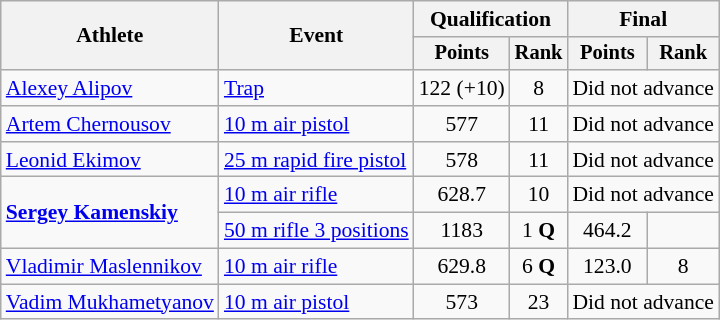<table class="wikitable" style="text-align:center; font-size:90%">
<tr>
<th rowspan=2>Athlete</th>
<th rowspan=2>Event</th>
<th colspan=2>Qualification</th>
<th colspan=2>Final</th>
</tr>
<tr style="font-size:95%">
<th>Points</th>
<th>Rank</th>
<th>Points</th>
<th>Rank</th>
</tr>
<tr>
<td align=left><a href='#'>Alexey Alipov</a></td>
<td align=left><a href='#'>Trap</a></td>
<td>122 (+10)</td>
<td>8</td>
<td colspan=2>Did not advance</td>
</tr>
<tr>
<td align=left><a href='#'>Artem Chernousov</a></td>
<td align=left><a href='#'>10 m air pistol</a></td>
<td>577</td>
<td>11</td>
<td colspan=2>Did not advance</td>
</tr>
<tr>
<td align=left><a href='#'>Leonid Ekimov</a></td>
<td align=left><a href='#'>25 m rapid fire pistol</a></td>
<td>578</td>
<td>11</td>
<td colspan=2>Did not advance</td>
</tr>
<tr>
<td align=left rowspan=2><strong><a href='#'>Sergey Kamenskiy</a></strong></td>
<td align=left><a href='#'>10 m air rifle</a></td>
<td>628.7</td>
<td>10</td>
<td colspan=2>Did not advance</td>
</tr>
<tr>
<td align=left><a href='#'>50 m rifle 3 positions</a></td>
<td>1183</td>
<td>1 <strong>Q</strong></td>
<td>464.2</td>
<td></td>
</tr>
<tr>
<td align=left><a href='#'>Vladimir Maslennikov</a></td>
<td align=left><a href='#'>10 m air rifle</a></td>
<td>629.8</td>
<td>6 <strong>Q</strong></td>
<td>123.0</td>
<td>8</td>
</tr>
<tr>
<td align=left><a href='#'>Vadim Mukhametyanov</a></td>
<td align=left><a href='#'>10 m air pistol</a></td>
<td>573</td>
<td>23</td>
<td colspan=2>Did not advance</td>
</tr>
</table>
